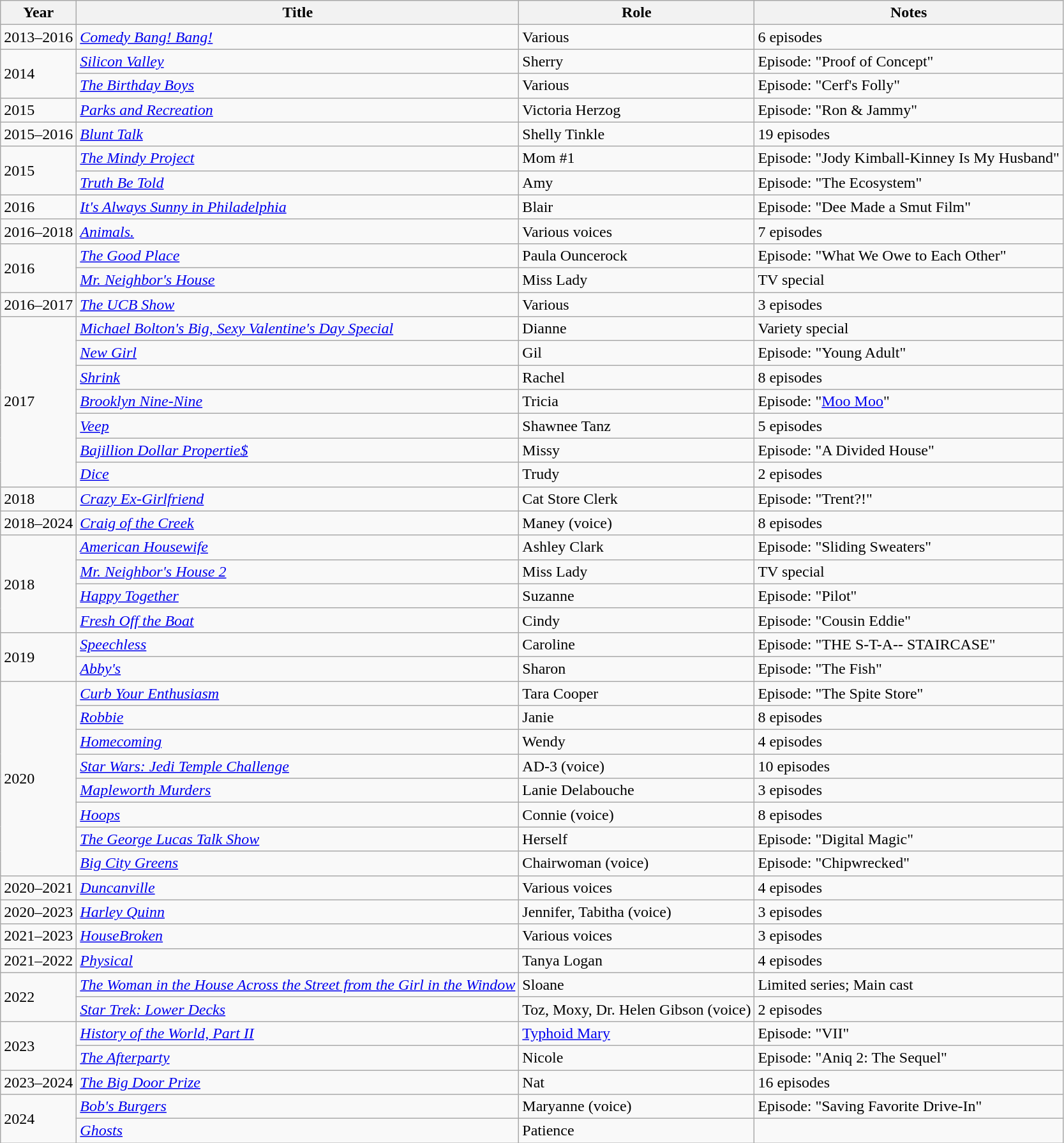<table class="wikitable sortable">
<tr>
<th>Year</th>
<th>Title</th>
<th>Role</th>
<th>Notes</th>
</tr>
<tr>
<td>2013–2016</td>
<td><em><a href='#'>Comedy Bang! Bang!</a></em></td>
<td>Various</td>
<td>6 episodes</td>
</tr>
<tr>
<td rowspan="2">2014</td>
<td><em><a href='#'>Silicon Valley</a></em></td>
<td>Sherry</td>
<td>Episode: "Proof of Concept"</td>
</tr>
<tr>
<td><em><a href='#'>The Birthday Boys</a></em></td>
<td>Various</td>
<td>Episode: "Cerf's Folly"</td>
</tr>
<tr>
<td>2015</td>
<td><em><a href='#'>Parks and Recreation</a></em></td>
<td>Victoria Herzog</td>
<td>Episode: "Ron & Jammy"</td>
</tr>
<tr>
<td>2015–2016</td>
<td><em><a href='#'>Blunt Talk</a></em></td>
<td>Shelly Tinkle</td>
<td>19 episodes</td>
</tr>
<tr>
<td rowspan="2">2015</td>
<td><em><a href='#'>The Mindy Project</a></em></td>
<td>Mom #1</td>
<td>Episode: "Jody Kimball-Kinney Is My Husband"</td>
</tr>
<tr>
<td><em><a href='#'>Truth Be Told</a></em></td>
<td>Amy</td>
<td>Episode: "The Ecosystem"</td>
</tr>
<tr>
<td>2016</td>
<td><em><a href='#'>It's Always Sunny in Philadelphia</a></em></td>
<td>Blair</td>
<td>Episode: "Dee Made a Smut Film"</td>
</tr>
<tr>
<td>2016–2018</td>
<td><em><a href='#'>Animals.</a></em></td>
<td>Various voices</td>
<td>7 episodes</td>
</tr>
<tr>
<td rowspan="2">2016</td>
<td><em><a href='#'>The Good Place</a></em></td>
<td>Paula Ouncerock</td>
<td>Episode: "What We Owe to Each Other"</td>
</tr>
<tr>
<td><em><a href='#'>Mr. Neighbor's House</a></em></td>
<td>Miss Lady</td>
<td>TV special</td>
</tr>
<tr>
<td>2016–2017</td>
<td><em><a href='#'>The UCB Show</a></em></td>
<td>Various</td>
<td>3 episodes</td>
</tr>
<tr>
<td rowspan="7">2017</td>
<td><em><a href='#'>Michael Bolton's Big, Sexy Valentine's Day Special</a></em></td>
<td>Dianne</td>
<td>Variety special</td>
</tr>
<tr>
<td><em><a href='#'>New Girl</a></em></td>
<td>Gil</td>
<td>Episode: "Young Adult"</td>
</tr>
<tr>
<td><em><a href='#'>Shrink</a></em></td>
<td>Rachel</td>
<td>8 episodes</td>
</tr>
<tr>
<td><em><a href='#'>Brooklyn Nine-Nine</a></em></td>
<td>Tricia</td>
<td>Episode: "<a href='#'>Moo Moo</a>"</td>
</tr>
<tr>
<td><em><a href='#'>Veep</a></em></td>
<td>Shawnee Tanz</td>
<td>5 episodes</td>
</tr>
<tr>
<td><em><a href='#'>Bajillion Dollar Propertie$</a></em></td>
<td>Missy</td>
<td>Episode: "A Divided House"</td>
</tr>
<tr>
<td><em><a href='#'>Dice</a></em></td>
<td>Trudy</td>
<td>2 episodes</td>
</tr>
<tr>
<td>2018</td>
<td><em><a href='#'>Crazy Ex-Girlfriend</a></em></td>
<td>Cat Store Clerk</td>
<td>Episode: "Trent?!"</td>
</tr>
<tr>
<td>2018–2024</td>
<td><em><a href='#'>Craig of the Creek</a></em></td>
<td>Maney (voice)</td>
<td>8 episodes</td>
</tr>
<tr>
<td rowspan="4">2018</td>
<td><em><a href='#'>American Housewife</a></em></td>
<td>Ashley Clark</td>
<td>Episode: "Sliding Sweaters"</td>
</tr>
<tr>
<td><em><a href='#'>Mr. Neighbor's House 2</a></em></td>
<td>Miss Lady</td>
<td>TV special</td>
</tr>
<tr>
<td><em><a href='#'>Happy Together</a></em></td>
<td>Suzanne</td>
<td>Episode: "Pilot"</td>
</tr>
<tr>
<td><em><a href='#'>Fresh Off the Boat</a></em></td>
<td>Cindy</td>
<td>Episode: "Cousin Eddie"</td>
</tr>
<tr>
<td rowspan="2">2019</td>
<td><em><a href='#'>Speechless</a></em></td>
<td>Caroline</td>
<td>Episode: "THE S-T-A-- STAIRCASE"</td>
</tr>
<tr>
<td><em><a href='#'>Abby's</a></em></td>
<td>Sharon</td>
<td>Episode: "The Fish"</td>
</tr>
<tr>
<td rowspan="8">2020</td>
<td><em><a href='#'>Curb Your Enthusiasm</a></em></td>
<td>Tara Cooper</td>
<td>Episode: "The Spite Store"</td>
</tr>
<tr>
<td><em><a href='#'>Robbie</a></em></td>
<td>Janie</td>
<td>8 episodes</td>
</tr>
<tr>
<td><em><a href='#'>Homecoming</a></em></td>
<td>Wendy</td>
<td>4 episodes</td>
</tr>
<tr>
<td><em><a href='#'>Star Wars: Jedi Temple Challenge</a></em></td>
<td>AD-3 (voice)</td>
<td>10 episodes</td>
</tr>
<tr>
<td><em><a href='#'>Mapleworth Murders</a></em></td>
<td>Lanie Delabouche</td>
<td>3 episodes</td>
</tr>
<tr>
<td><em><a href='#'>Hoops</a></em></td>
<td>Connie (voice)</td>
<td>8 episodes</td>
</tr>
<tr>
<td><em><a href='#'>The George Lucas Talk Show</a></em></td>
<td>Herself</td>
<td>Episode: "Digital Magic"</td>
</tr>
<tr>
<td><em><a href='#'>Big City Greens</a></em></td>
<td>Chairwoman (voice)</td>
<td>Episode: "Chipwrecked"</td>
</tr>
<tr>
<td>2020–2021</td>
<td><em><a href='#'>Duncanville</a></em></td>
<td>Various voices</td>
<td>4 episodes</td>
</tr>
<tr>
<td>2020–2023</td>
<td><em><a href='#'>Harley Quinn</a></em></td>
<td>Jennifer, Tabitha (voice)</td>
<td>3 episodes</td>
</tr>
<tr>
<td>2021–2023</td>
<td><em><a href='#'>HouseBroken</a></em></td>
<td>Various voices</td>
<td>3 episodes</td>
</tr>
<tr>
<td>2021–2022</td>
<td><em><a href='#'>Physical</a></em></td>
<td>Tanya Logan</td>
<td>4 episodes</td>
</tr>
<tr>
<td rowspan="2">2022</td>
<td><em><a href='#'>The Woman in the House Across the Street from the Girl in the Window</a></em></td>
<td>Sloane</td>
<td>Limited series; Main cast</td>
</tr>
<tr>
<td><em><a href='#'>Star Trek: Lower Decks</a></em></td>
<td>Toz, Moxy, Dr. Helen Gibson (voice)</td>
<td>2 episodes</td>
</tr>
<tr>
<td rowspan="2">2023</td>
<td><em><a href='#'>History of the World, Part II</a></em></td>
<td><a href='#'>Typhoid Mary</a></td>
<td>Episode: "VII"</td>
</tr>
<tr>
<td><em><a href='#'>The Afterparty</a></em></td>
<td>Nicole</td>
<td>Episode: "Aniq 2: The Sequel"</td>
</tr>
<tr>
<td>2023–2024</td>
<td><em><a href='#'>The Big Door Prize</a></em></td>
<td>Nat</td>
<td>16 episodes</td>
</tr>
<tr>
<td rowspan="2">2024</td>
<td><em><a href='#'>Bob's Burgers</a></em></td>
<td>Maryanne (voice)</td>
<td>Episode: "Saving Favorite Drive-In"</td>
</tr>
<tr>
<td><em><a href='#'>Ghosts</a></em></td>
<td>Patience</td>
<td></td>
</tr>
</table>
